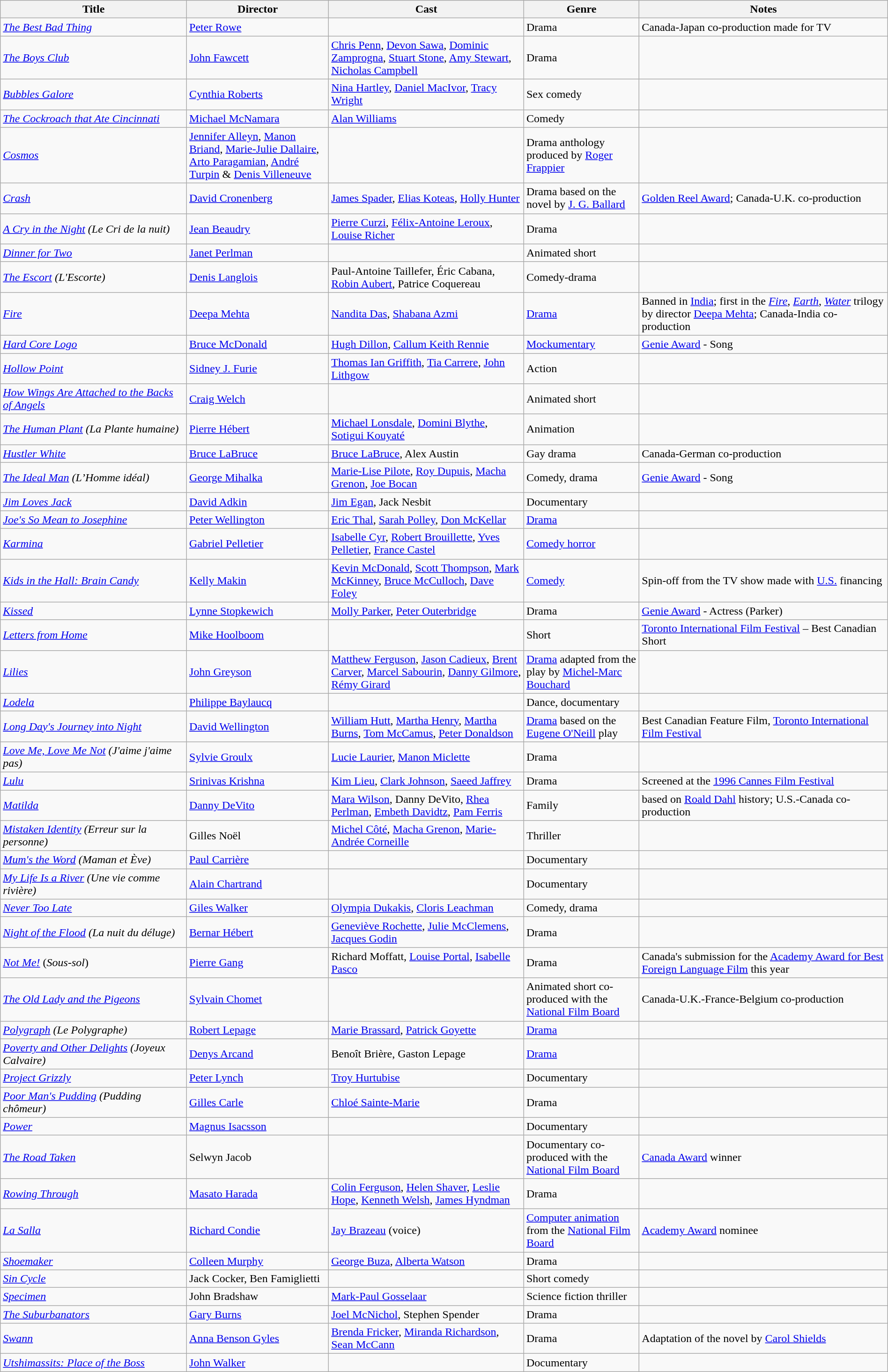<table class="wikitable" width= "100%">
<tr>
<th width=21%>Title</th>
<th width=16%>Director</th>
<th width=22%>Cast</th>
<th width=13%>Genre</th>
<th width=28%>Notes</th>
</tr>
<tr>
<td><em><a href='#'>The Best Bad Thing</a></em></td>
<td><a href='#'>Peter Rowe</a></td>
<td></td>
<td>Drama</td>
<td>Canada-Japan co-production made for TV</td>
</tr>
<tr>
<td><em><a href='#'>The Boys Club</a></em></td>
<td><a href='#'>John Fawcett</a></td>
<td><a href='#'>Chris Penn</a>, <a href='#'>Devon Sawa</a>, <a href='#'>Dominic Zamprogna</a>, <a href='#'>Stuart Stone</a>, <a href='#'>Amy Stewart</a>, <a href='#'>Nicholas Campbell</a></td>
<td>Drama</td>
<td></td>
</tr>
<tr>
<td><em><a href='#'>Bubbles Galore</a></em></td>
<td><a href='#'>Cynthia Roberts</a></td>
<td><a href='#'>Nina Hartley</a>, <a href='#'>Daniel MacIvor</a>, <a href='#'>Tracy Wright</a></td>
<td>Sex comedy</td>
<td></td>
</tr>
<tr>
<td><em><a href='#'>The Cockroach that Ate Cincinnati</a></em></td>
<td><a href='#'>Michael McNamara</a></td>
<td><a href='#'>Alan Williams</a></td>
<td>Comedy</td>
<td></td>
</tr>
<tr>
<td><em><a href='#'>Cosmos</a></em></td>
<td><a href='#'>Jennifer Alleyn</a>, <a href='#'>Manon Briand</a>, <a href='#'>Marie-Julie Dallaire</a>, <a href='#'>Arto Paragamian</a>, <a href='#'>André Turpin</a> & <a href='#'>Denis Villeneuve</a></td>
<td></td>
<td>Drama anthology produced by <a href='#'>Roger Frappier</a></td>
<td></td>
</tr>
<tr>
<td><em><a href='#'>Crash</a></em></td>
<td><a href='#'>David Cronenberg</a></td>
<td><a href='#'>James Spader</a>, <a href='#'>Elias Koteas</a>, <a href='#'>Holly Hunter</a></td>
<td>Drama based on the novel by  <a href='#'>J. G. Ballard</a></td>
<td><a href='#'>Golden Reel Award</a>; Canada-U.K. co-production</td>
</tr>
<tr>
<td><em><a href='#'>A Cry in the Night</a> (Le Cri de la nuit)</em></td>
<td><a href='#'>Jean Beaudry</a></td>
<td><a href='#'>Pierre Curzi</a>, <a href='#'>Félix-Antoine Leroux</a>, <a href='#'>Louise Richer</a></td>
<td>Drama</td>
<td></td>
</tr>
<tr>
<td><em><a href='#'>Dinner for Two</a></em></td>
<td><a href='#'>Janet Perlman</a></td>
<td></td>
<td>Animated short</td>
<td></td>
</tr>
<tr>
<td><em><a href='#'>The Escort</a> (L'Escorte)</em></td>
<td><a href='#'>Denis Langlois</a></td>
<td>Paul-Antoine Taillefer, Éric Cabana, <a href='#'>Robin Aubert</a>, Patrice Coquereau</td>
<td>Comedy-drama</td>
<td></td>
</tr>
<tr>
<td><em><a href='#'>Fire</a></em></td>
<td><a href='#'>Deepa Mehta</a></td>
<td><a href='#'>Nandita Das</a>, <a href='#'>Shabana Azmi</a></td>
<td><a href='#'>Drama</a></td>
<td>Banned in <a href='#'>India</a>; first in the <em><a href='#'>Fire</a></em>, <em><a href='#'>Earth</a></em>, <em><a href='#'>Water</a></em> trilogy by director <a href='#'>Deepa Mehta</a>; Canada-India co-production</td>
</tr>
<tr>
<td><em><a href='#'>Hard Core Logo</a></em></td>
<td><a href='#'>Bruce McDonald</a></td>
<td><a href='#'>Hugh Dillon</a>, <a href='#'>Callum Keith Rennie</a></td>
<td><a href='#'>Mockumentary</a></td>
<td><a href='#'>Genie Award</a> - Song</td>
</tr>
<tr>
<td><em><a href='#'>Hollow Point</a></em></td>
<td><a href='#'>Sidney J. Furie</a></td>
<td><a href='#'>Thomas Ian Griffith</a>, <a href='#'>Tia Carrere</a>, <a href='#'>John Lithgow</a></td>
<td>Action</td>
<td></td>
</tr>
<tr>
<td><em><a href='#'>How Wings Are Attached to the Backs of Angels</a></em></td>
<td><a href='#'>Craig Welch</a></td>
<td></td>
<td>Animated short</td>
<td></td>
</tr>
<tr>
<td><em><a href='#'>The Human Plant</a> (La Plante humaine)</em></td>
<td><a href='#'>Pierre Hébert</a></td>
<td><a href='#'>Michael Lonsdale</a>, <a href='#'>Domini Blythe</a>, <a href='#'>Sotigui Kouyaté</a></td>
<td>Animation</td>
<td></td>
</tr>
<tr>
<td><em><a href='#'>Hustler White</a></em></td>
<td><a href='#'>Bruce LaBruce</a></td>
<td><a href='#'>Bruce LaBruce</a>, Alex Austin</td>
<td>Gay drama</td>
<td>Canada-German co-production</td>
</tr>
<tr>
<td><em><a href='#'>The Ideal Man</a> (L’Homme idéal)</em></td>
<td><a href='#'>George Mihalka</a></td>
<td><a href='#'>Marie-Lise Pilote</a>, <a href='#'>Roy Dupuis</a>, <a href='#'>Macha Grenon</a>, <a href='#'>Joe Bocan</a></td>
<td>Comedy, drama</td>
<td><a href='#'>Genie Award</a> - Song</td>
</tr>
<tr>
<td><em><a href='#'>Jim Loves Jack</a></em></td>
<td><a href='#'>David Adkin</a></td>
<td><a href='#'>Jim Egan</a>, Jack Nesbit</td>
<td>Documentary</td>
<td></td>
</tr>
<tr>
<td><em><a href='#'>Joe's So Mean to Josephine</a></em></td>
<td><a href='#'>Peter Wellington</a></td>
<td><a href='#'>Eric Thal</a>, <a href='#'>Sarah Polley</a>, <a href='#'>Don McKellar</a></td>
<td><a href='#'>Drama</a></td>
<td></td>
</tr>
<tr>
<td><em><a href='#'>Karmina</a></em></td>
<td><a href='#'>Gabriel Pelletier</a></td>
<td><a href='#'>Isabelle Cyr</a>, <a href='#'>Robert Brouillette</a>, <a href='#'>Yves Pelletier</a>, <a href='#'>France Castel</a></td>
<td><a href='#'>Comedy horror</a></td>
<td></td>
</tr>
<tr>
<td><em><a href='#'>Kids in the Hall: Brain Candy</a></em></td>
<td><a href='#'>Kelly Makin</a></td>
<td><a href='#'>Kevin McDonald</a>, <a href='#'>Scott Thompson</a>, <a href='#'>Mark McKinney</a>, <a href='#'>Bruce McCulloch</a>, <a href='#'>Dave Foley</a></td>
<td><a href='#'>Comedy</a></td>
<td>Spin-off from the TV show made with <a href='#'>U.S.</a> financing</td>
</tr>
<tr>
<td><em><a href='#'>Kissed</a></em></td>
<td><a href='#'>Lynne Stopkewich</a></td>
<td><a href='#'>Molly Parker</a>, <a href='#'>Peter Outerbridge</a></td>
<td>Drama</td>
<td><a href='#'>Genie Award</a> - Actress (Parker)</td>
</tr>
<tr>
<td><em><a href='#'>Letters from Home</a></em></td>
<td><a href='#'>Mike Hoolboom</a></td>
<td></td>
<td>Short</td>
<td><a href='#'>Toronto International Film Festival</a> – Best Canadian Short</td>
</tr>
<tr>
<td><em><a href='#'>Lilies</a></em></td>
<td><a href='#'>John Greyson</a></td>
<td><a href='#'>Matthew Ferguson</a>, <a href='#'>Jason Cadieux</a>, <a href='#'>Brent Carver</a>, <a href='#'>Marcel Sabourin</a>, <a href='#'>Danny Gilmore</a>, <a href='#'>Rémy Girard</a></td>
<td><a href='#'>Drama</a> adapted from the play by <a href='#'>Michel-Marc Bouchard</a></td>
<td></td>
</tr>
<tr>
<td><em><a href='#'>Lodela</a></em></td>
<td><a href='#'>Philippe Baylaucq</a></td>
<td></td>
<td>Dance, documentary</td>
<td></td>
</tr>
<tr>
<td><em><a href='#'>Long Day's Journey into Night</a></em></td>
<td><a href='#'>David Wellington</a></td>
<td><a href='#'>William Hutt</a>, <a href='#'>Martha Henry</a>, <a href='#'>Martha Burns</a>, <a href='#'>Tom McCamus</a>, <a href='#'>Peter Donaldson</a></td>
<td><a href='#'>Drama</a> based on the <a href='#'>Eugene O'Neill</a> play</td>
<td>Best Canadian Feature Film, <a href='#'>Toronto International Film Festival</a></td>
</tr>
<tr>
<td><em><a href='#'>Love Me, Love Me Not</a> (J'aime j'aime pas)</em></td>
<td><a href='#'>Sylvie Groulx</a></td>
<td><a href='#'>Lucie Laurier</a>, <a href='#'>Manon Miclette</a></td>
<td>Drama</td>
<td></td>
</tr>
<tr>
<td><em><a href='#'>Lulu</a></em></td>
<td><a href='#'>Srinivas Krishna</a></td>
<td><a href='#'>Kim Lieu</a>, <a href='#'>Clark Johnson</a>, <a href='#'>Saeed Jaffrey</a></td>
<td>Drama</td>
<td>Screened at the <a href='#'>1996 Cannes Film Festival</a></td>
</tr>
<tr>
<td><em><a href='#'>Matilda</a></em></td>
<td><a href='#'>Danny DeVito</a></td>
<td><a href='#'>Mara Wilson</a>, Danny DeVito, <a href='#'>Rhea Perlman</a>, <a href='#'>Embeth Davidtz</a>, <a href='#'>Pam Ferris</a></td>
<td>Family</td>
<td>based on <a href='#'>Roald Dahl</a> history; U.S.-Canada co-production</td>
</tr>
<tr>
<td><em><a href='#'>Mistaken Identity</a> (Erreur sur la personne)</em></td>
<td>Gilles Noël</td>
<td><a href='#'>Michel Côté</a>, <a href='#'>Macha Grenon</a>, <a href='#'>Marie-Andrée Corneille</a></td>
<td>Thriller</td>
<td></td>
</tr>
<tr>
<td><em><a href='#'>Mum's the Word</a> (Maman et Ève)</em></td>
<td><a href='#'>Paul Carrière</a></td>
<td></td>
<td>Documentary</td>
<td></td>
</tr>
<tr>
<td><em><a href='#'>My Life Is a River</a> (Une vie comme rivière)</em></td>
<td><a href='#'>Alain Chartrand</a></td>
<td></td>
<td>Documentary</td>
<td></td>
</tr>
<tr>
<td><em><a href='#'>Never Too Late</a></em></td>
<td><a href='#'>Giles Walker</a></td>
<td><a href='#'>Olympia Dukakis</a>, <a href='#'>Cloris Leachman</a></td>
<td>Comedy, drama</td>
<td></td>
</tr>
<tr>
<td><em><a href='#'>Night of the Flood</a> (La nuit du déluge)</em></td>
<td><a href='#'>Bernar Hébert</a></td>
<td><a href='#'>Geneviève Rochette</a>, <a href='#'>Julie McClemens</a>, <a href='#'>Jacques Godin</a></td>
<td>Drama</td>
<td></td>
</tr>
<tr>
<td><em><a href='#'>Not Me!</a></em> (<em>Sous-sol</em>)</td>
<td><a href='#'>Pierre Gang</a></td>
<td>Richard Moffatt, <a href='#'>Louise Portal</a>, <a href='#'>Isabelle Pasco</a></td>
<td>Drama</td>
<td>Canada's submission for the <a href='#'>Academy Award for Best Foreign Language Film</a> this year</td>
</tr>
<tr>
<td><em><a href='#'>The Old Lady and the Pigeons</a></em></td>
<td><a href='#'>Sylvain Chomet</a></td>
<td></td>
<td>Animated short co-produced with the <a href='#'>National Film Board</a></td>
<td>Canada-U.K.-France-Belgium co-production</td>
</tr>
<tr>
<td><em><a href='#'>Polygraph</a> (Le Polygraphe)</em></td>
<td><a href='#'>Robert Lepage</a></td>
<td><a href='#'>Marie Brassard</a>, <a href='#'>Patrick Goyette</a></td>
<td><a href='#'>Drama</a></td>
<td></td>
</tr>
<tr>
<td><em><a href='#'>Poverty and Other Delights</a> (Joyeux Calvaire)</em></td>
<td><a href='#'>Denys Arcand</a></td>
<td>Benoît Brière, Gaston Lepage</td>
<td><a href='#'>Drama</a></td>
<td></td>
</tr>
<tr>
<td><em><a href='#'>Project Grizzly</a></em></td>
<td><a href='#'>Peter Lynch</a></td>
<td><a href='#'>Troy Hurtubise</a></td>
<td>Documentary</td>
<td></td>
</tr>
<tr>
<td><em><a href='#'>Poor Man's Pudding</a> (Pudding chômeur)</em></td>
<td><a href='#'>Gilles Carle</a></td>
<td><a href='#'>Chloé Sainte-Marie</a></td>
<td>Drama</td>
<td></td>
</tr>
<tr>
<td><em><a href='#'>Power</a></em></td>
<td><a href='#'>Magnus Isacsson</a></td>
<td></td>
<td>Documentary</td>
<td></td>
</tr>
<tr>
<td><em><a href='#'>The Road Taken</a></em></td>
<td>Selwyn Jacob</td>
<td></td>
<td>Documentary co-produced with the <a href='#'>National Film Board</a></td>
<td><a href='#'>Canada Award</a> winner</td>
</tr>
<tr>
<td><em><a href='#'>Rowing Through</a></em></td>
<td><a href='#'>Masato Harada</a></td>
<td><a href='#'>Colin Ferguson</a>, <a href='#'>Helen Shaver</a>, <a href='#'>Leslie Hope</a>, <a href='#'>Kenneth Welsh</a>, <a href='#'>James Hyndman</a></td>
<td>Drama</td>
<td></td>
</tr>
<tr>
<td><em><a href='#'>La Salla</a></em></td>
<td><a href='#'>Richard Condie</a></td>
<td><a href='#'>Jay Brazeau</a> (voice)</td>
<td><a href='#'>Computer animation</a> from the <a href='#'>National Film Board</a></td>
<td><a href='#'>Academy Award</a> nominee</td>
</tr>
<tr>
<td><em><a href='#'>Shoemaker</a></em></td>
<td><a href='#'>Colleen Murphy</a></td>
<td><a href='#'>George Buza</a>, <a href='#'>Alberta Watson</a></td>
<td>Drama</td>
<td></td>
</tr>
<tr>
<td><em><a href='#'>Sin Cycle</a></em></td>
<td>Jack Cocker, Ben Famiglietti</td>
<td></td>
<td>Short comedy</td>
<td></td>
</tr>
<tr>
<td><em><a href='#'>Specimen</a></em></td>
<td>John Bradshaw</td>
<td><a href='#'>Mark-Paul Gosselaar</a></td>
<td>Science fiction thriller</td>
<td></td>
</tr>
<tr>
<td><em><a href='#'>The Suburbanators</a></em></td>
<td><a href='#'>Gary Burns</a></td>
<td><a href='#'>Joel McNichol</a>, Stephen Spender</td>
<td>Drama</td>
<td></td>
</tr>
<tr>
<td><em><a href='#'>Swann</a></em></td>
<td><a href='#'>Anna Benson Gyles</a></td>
<td><a href='#'>Brenda Fricker</a>, <a href='#'>Miranda Richardson</a>, <a href='#'>Sean McCann</a></td>
<td>Drama</td>
<td>Adaptation of the novel by <a href='#'>Carol Shields</a></td>
</tr>
<tr>
<td><em><a href='#'>Utshimassits: Place of the Boss</a></em></td>
<td><a href='#'>John Walker</a></td>
<td></td>
<td>Documentary</td>
<td></td>
</tr>
</table>
